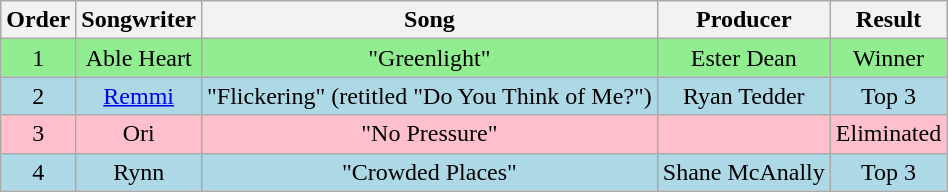<table class="wikitable plainrowheaders"  style="text-align:center">
<tr>
<th style="row">Order</th>
<th style="row">Songwriter</th>
<th style="row">Song</th>
<th style="row">Producer</th>
<th style="row">Result</th>
</tr>
<tr style="background:lightgreen;">
<td>1</td>
<td>Able Heart</td>
<td>"Greenlight"</td>
<td>Ester Dean</td>
<td>Winner</td>
</tr>
<tr style="background:lightblue;">
<td>2</td>
<td><a href='#'>Remmi</a></td>
<td>"Flickering" (retitled "Do You Think of Me?")</td>
<td>Ryan Tedder</td>
<td>Top 3</td>
</tr>
<tr style="background:pink;">
<td>3</td>
<td>Ori</td>
<td>"No Pressure"</td>
<td></td>
<td>Eliminated</td>
</tr>
<tr style="background:lightblue;">
<td>4</td>
<td>Rynn</td>
<td>"Crowded Places"</td>
<td>Shane McAnally</td>
<td>Top 3</td>
</tr>
</table>
